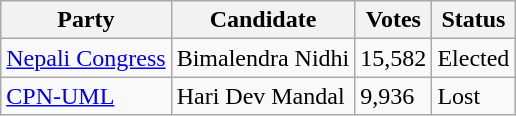<table class="wikitable">
<tr>
<th>Party</th>
<th>Candidate</th>
<th>Votes</th>
<th>Status</th>
</tr>
<tr>
<td><a href='#'>Nepali Congress</a></td>
<td>Bimalendra Nidhi</td>
<td>15,582</td>
<td>Elected</td>
</tr>
<tr>
<td><a href='#'>CPN-UML</a></td>
<td>Hari Dev Mandal</td>
<td>9,936</td>
<td>Lost</td>
</tr>
</table>
